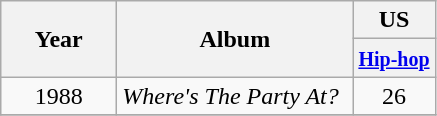<table class="wikitable" style="text-align:center;">
<tr>
<th rowspan="2">Year</th>
<th rowspan="2">Album</th>
<th>US</th>
</tr>
<tr>
<th><small><a href='#'>Hip-hop</a></small></th>
</tr>
<tr>
<td width="70px">1988</td>
<td align="left" width="150px"><em>Where's The Party At?</em></td>
<td>26</td>
</tr>
<tr>
</tr>
</table>
